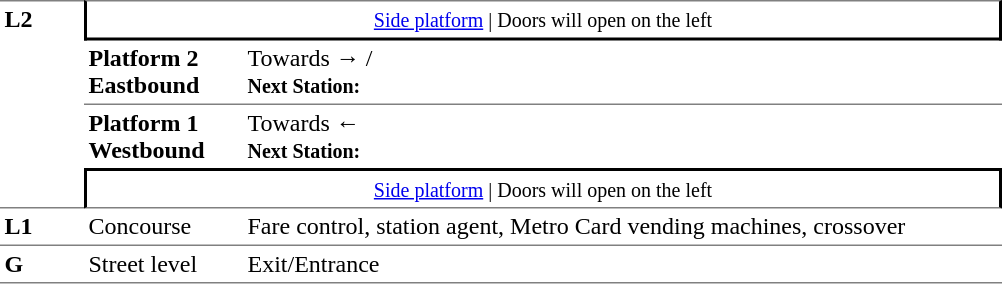<table table border=0 cellspacing=0 cellpadding=3>
<tr>
<td style="border-top:solid 1px grey;border-bottom:solid 1px grey;" width=50 rowspan=4 valign=top><strong>L2</strong></td>
<td style="border-top:solid 1px grey;border-right:solid 2px black;border-left:solid 2px black;border-bottom:solid 2px black;text-align:center;" colspan=2><small><a href='#'>Side platform</a> | Doors will open on the left </small></td>
</tr>
<tr>
<td style="border-bottom:solid 1px grey;" width=100><span><strong>Platform 2</strong><br><strong>Eastbound</strong></span></td>
<td style="border-bottom:solid 1px grey;" width=500>Towards →  / <br><small><strong>Next Station:</strong> </small></td>
</tr>
<tr>
<td><span><strong>Platform 1</strong><br><strong>Westbound</strong></span></td>
<td><span></span>Towards ← <br><small><strong>Next Station:</strong> </small></td>
</tr>
<tr>
<td style="border-top:solid 2px black;border-right:solid 2px black;border-left:solid 2px black;border-bottom:solid 1px grey;" colspan=2  align=center><small><a href='#'>Side platform</a> | Doors will open on the left </small></td>
</tr>
<tr>
<td valign=top><strong>L1</strong></td>
<td valign=top>Concourse</td>
<td valign=top>Fare control, station agent, Metro Card vending machines, crossover</td>
</tr>
<tr>
<td style="border-bottom:solid 1px grey;border-top:solid 1px grey;" width=50 valign=top><strong>G</strong></td>
<td style="border-top:solid 1px grey;border-bottom:solid 1px grey;" width=100 valign=top>Street level</td>
<td style="border-top:solid 1px grey;border-bottom:solid 1px grey;" width=500 valign=top>Exit/Entrance</td>
</tr>
</table>
